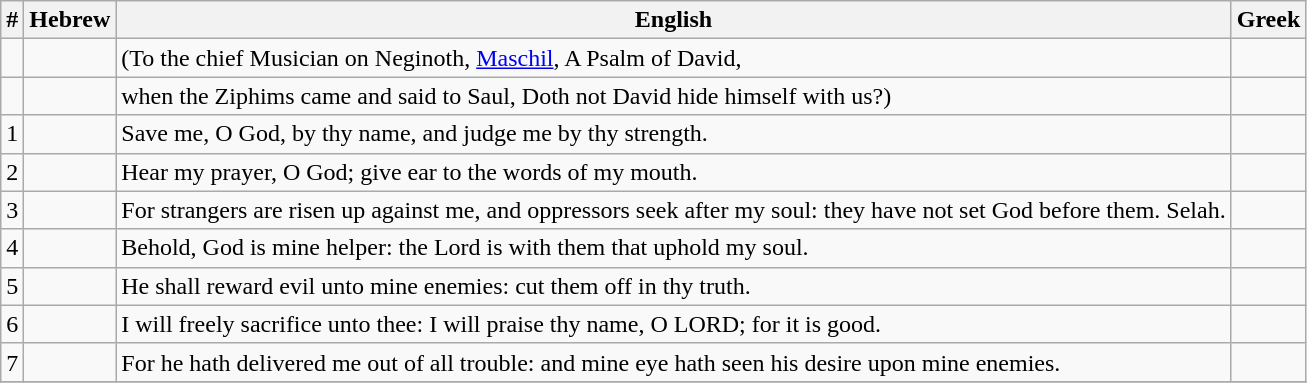<table class=wikitable>
<tr>
<th>#</th>
<th>Hebrew</th>
<th>English</th>
<th>Greek</th>
</tr>
<tr>
<td style="text-align:right"></td>
<td style="text-align:right"></td>
<td>(To the chief Musician on Neginoth, <a href='#'>Maschil</a>, A Psalm of David,</td>
<td></td>
</tr>
<tr>
<td style="text-align:right"></td>
<td style="text-align:right"></td>
<td>when the Ziphims came and said to Saul, Doth not David hide himself with us?)</td>
<td></td>
</tr>
<tr>
<td style="text-align:right">1</td>
<td style="text-align:right"></td>
<td>Save me, O God, by thy name, and judge me by thy strength.</td>
<td></td>
</tr>
<tr>
<td style="text-align:right">2</td>
<td style="text-align:right"></td>
<td>Hear my prayer, O God; give ear to the words of my mouth.</td>
<td></td>
</tr>
<tr>
<td style="text-align:right">3</td>
<td style="text-align:right"></td>
<td>For strangers are risen up against me, and oppressors seek after my soul: they have not set God before them. Selah.</td>
<td></td>
</tr>
<tr>
<td style="text-align:right">4</td>
<td style="text-align:right"></td>
<td>Behold, God is mine helper: the Lord is with them that uphold my soul.</td>
<td></td>
</tr>
<tr>
<td style="text-align:right">5</td>
<td style="text-align:right"></td>
<td>He shall reward evil unto mine enemies: cut them off in thy truth.</td>
<td></td>
</tr>
<tr>
<td style="text-align:right">6</td>
<td style="text-align:right"></td>
<td>I will freely sacrifice unto thee: I will praise thy name, O LORD; for it is good.</td>
<td></td>
</tr>
<tr>
<td style="text-align:right">7</td>
<td style="text-align:right"></td>
<td>For he hath delivered me out of all trouble: and mine eye hath seen his desire upon mine enemies.</td>
<td></td>
</tr>
<tr>
</tr>
</table>
